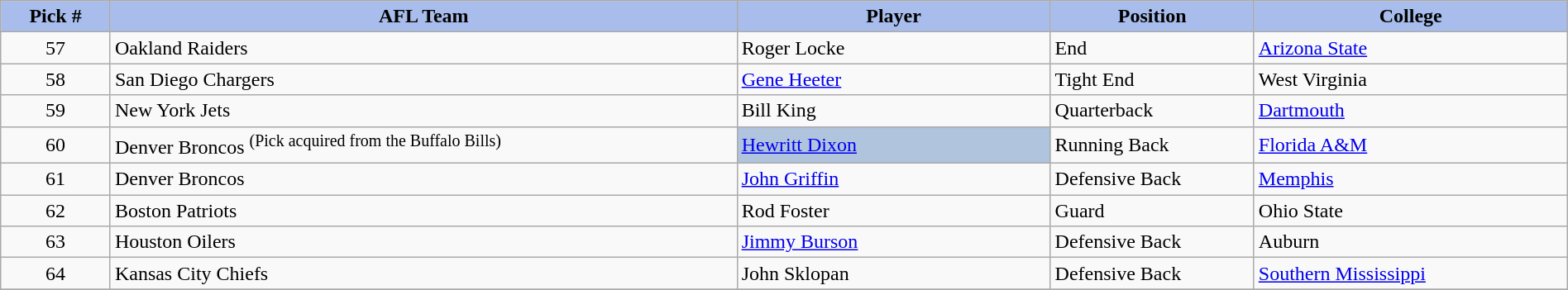<table class="wikitable sortable sortable" style="width: 100%">
<tr>
<th style="background:#A8BDEC;" width=7%>Pick #</th>
<th width=40% style="background:#A8BDEC;">AFL Team</th>
<th width=20% style="background:#A8BDEC;">Player</th>
<th width=13% style="background:#A8BDEC;">Position</th>
<th style="background:#A8BDEC;">College</th>
</tr>
<tr>
<td align=center>57</td>
<td>Oakland Raiders</td>
<td>Roger Locke</td>
<td>End</td>
<td><a href='#'>Arizona State</a></td>
</tr>
<tr>
<td align=center>58</td>
<td>San Diego Chargers</td>
<td><a href='#'>Gene Heeter</a></td>
<td>Tight End</td>
<td>West Virginia</td>
</tr>
<tr>
<td align=center>59</td>
<td>New York Jets</td>
<td>Bill King</td>
<td>Quarterback</td>
<td><a href='#'>Dartmouth</a></td>
</tr>
<tr>
<td align=center>60</td>
<td>Denver Broncos <sup>(Pick acquired from the Buffalo Bills)</sup></td>
<td bgcolor=lightsteelblue><a href='#'>Hewritt Dixon</a></td>
<td>Running Back</td>
<td><a href='#'>Florida A&M</a></td>
</tr>
<tr>
<td align=center>61</td>
<td>Denver Broncos</td>
<td><a href='#'>John Griffin</a></td>
<td>Defensive Back</td>
<td><a href='#'>Memphis</a></td>
</tr>
<tr>
<td align=center>62</td>
<td>Boston Patriots</td>
<td>Rod Foster</td>
<td>Guard</td>
<td>Ohio State</td>
</tr>
<tr>
<td align=center>63</td>
<td>Houston Oilers</td>
<td><a href='#'>Jimmy Burson</a></td>
<td>Defensive Back</td>
<td>Auburn</td>
</tr>
<tr>
<td align=center>64</td>
<td>Kansas City Chiefs</td>
<td>John Sklopan</td>
<td>Defensive Back</td>
<td><a href='#'>Southern Mississippi</a></td>
</tr>
<tr>
</tr>
</table>
